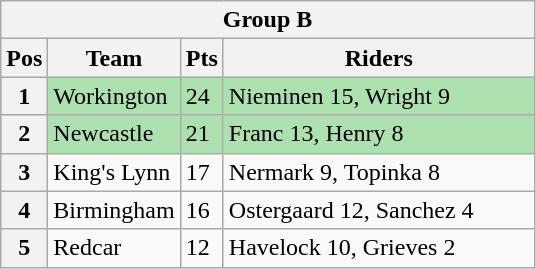<table class="wikitable">
<tr>
<th colspan="4">Group B</th>
</tr>
<tr>
<th width=20>Pos</th>
<th width=80>Team</th>
<th width=20>Pts</th>
<th width=200>Riders</th>
</tr>
<tr style="background:#ACE1AF;">
<th>1</th>
<td>Workington</td>
<td>24</td>
<td>Nieminen 15, Wright 9</td>
</tr>
<tr style="background:#ACE1AF;">
<th>2</th>
<td>Newcastle</td>
<td>21</td>
<td>Franc 13, Henry 8</td>
</tr>
<tr>
<th>3</th>
<td>King's Lynn</td>
<td>17</td>
<td>Nermark 9, Topinka 8</td>
</tr>
<tr>
<th>4</th>
<td>Birmingham</td>
<td>16</td>
<td>Ostergaard 12, Sanchez 4</td>
</tr>
<tr>
<th>5</th>
<td>Redcar</td>
<td>12</td>
<td>Havelock 10, Grieves 2</td>
</tr>
</table>
